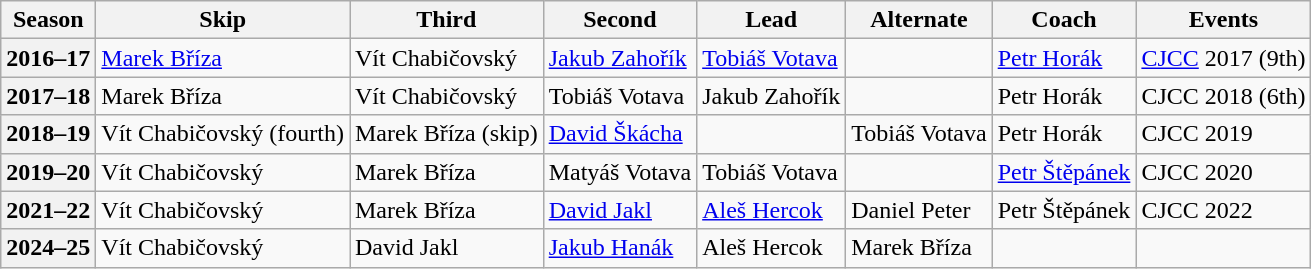<table class="wikitable">
<tr>
<th scope="col">Season</th>
<th scope="col">Skip</th>
<th scope="col">Third</th>
<th scope="col">Second</th>
<th scope="col">Lead</th>
<th scope="col">Alternate</th>
<th scope="col">Coach</th>
<th scope="col">Events</th>
</tr>
<tr>
<th scope="row">2016–17</th>
<td><a href='#'>Marek Bříza</a></td>
<td>Vít Chabičovský</td>
<td><a href='#'>Jakub Zahořík</a></td>
<td><a href='#'>Tobiáš Votava</a></td>
<td></td>
<td><a href='#'>Petr Horák</a></td>
<td><a href='#'>CJCC</a> 2017 (9th)</td>
</tr>
<tr>
<th scope="row">2017–18</th>
<td>Marek Bříza</td>
<td>Vít Chabičovský</td>
<td>Tobiáš Votava</td>
<td>Jakub Zahořík</td>
<td></td>
<td>Petr Horák</td>
<td>CJCC 2018 (6th)</td>
</tr>
<tr>
<th scope="row">2018–19</th>
<td>Vít Chabičovský (fourth)</td>
<td>Marek Bříza (skip)</td>
<td><a href='#'>David Škácha</a></td>
<td></td>
<td>Tobiáš Votava</td>
<td>Petr Horák</td>
<td>CJCC 2019 </td>
</tr>
<tr>
<th scope="row">2019–20</th>
<td>Vít Chabičovský</td>
<td>Marek Bříza</td>
<td>Matyáš Votava</td>
<td>Tobiáš Votava</td>
<td></td>
<td><a href='#'>Petr Štěpánek</a></td>
<td>CJCC 2020 </td>
</tr>
<tr>
<th scope="row">2021–22</th>
<td>Vít Chabičovský</td>
<td>Marek Bříza</td>
<td><a href='#'>David Jakl</a></td>
<td><a href='#'>Aleš Hercok</a></td>
<td>Daniel Peter</td>
<td>Petr Štěpánek</td>
<td>CJCC 2022 </td>
</tr>
<tr>
<th scope="row">2024–25</th>
<td>Vít Chabičovský</td>
<td>David Jakl</td>
<td><a href='#'>Jakub Hanák</a></td>
<td>Aleš Hercok</td>
<td>Marek Bříza</td>
<td></td>
<td></td>
</tr>
</table>
